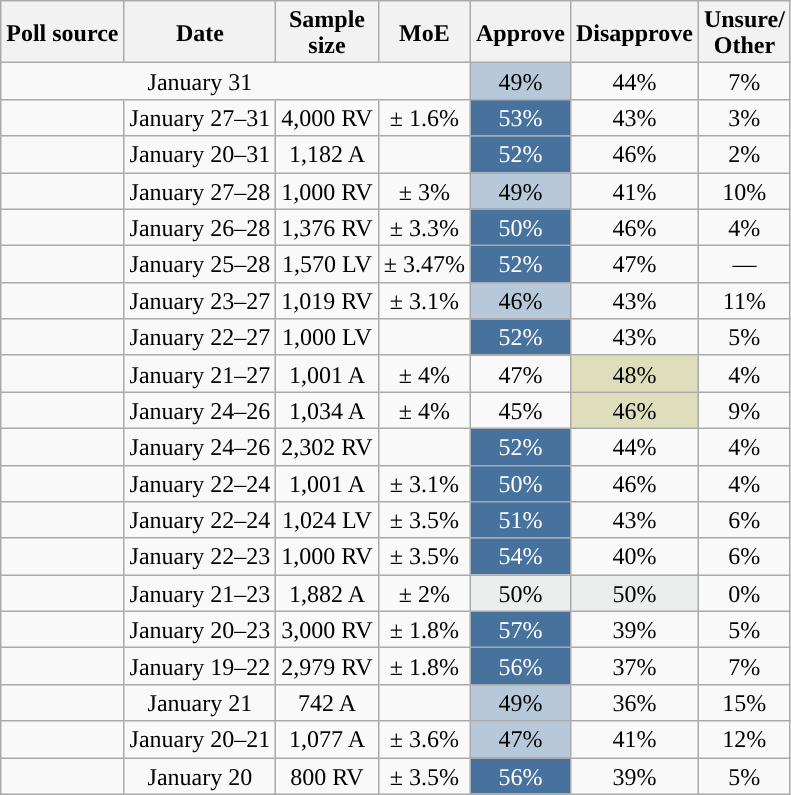<table class="wikitable sortable collapsible" style="text-align:center;line-height:17px">
<tr>
<th>Poll source</th>
<th>Date</th>
<th>Sample<br>size</th>
<th>MoE</th>
<th>Approve</th>
<th>Disapprove</th>
<th>Unsure/<br>Other</th>
</tr>
<tr>
<td style="border-right-style:hidden;"></td>
<td style="border-right-style:hidden;">January 31</td>
<td style="border-right-style:hidden;"></td>
<td></td>
<td style="background:#B6C8D9;">49%</td>
<td>44%</td>
<td>7%</td>
</tr>
<tr>
<td></td>
<td>January 27–31</td>
<td>4,000 RV</td>
<td>± 1.6%</td>
<td style="background:#47729E; color: white">53%</td>
<td>43%</td>
<td>3%</td>
</tr>
<tr>
<td></td>
<td>January 20–31</td>
<td>1,182 A</td>
<td></td>
<td style="background:#47729E; color: white">52%</td>
<td>46%</td>
<td>2%</td>
</tr>
<tr>
<td></td>
<td>January 27–28</td>
<td>1,000 RV</td>
<td>± 3%</td>
<td style="background:#B6C8D9;">49%</td>
<td>41%</td>
<td>10%</td>
</tr>
<tr>
<td></td>
<td>January 26–28</td>
<td>1,376 RV</td>
<td>± 3.3%</td>
<td style="background:#47729E; color: white">50%</td>
<td>46%</td>
<td>4%</td>
</tr>
<tr>
<td> </td>
<td>January 25–28</td>
<td>1,570 LV</td>
<td>± 3.47%</td>
<td style="background:#47729E; color: white">52%</td>
<td>47%</td>
<td>—</td>
</tr>
<tr>
<td></td>
<td>January 23–27</td>
<td>1,019 RV</td>
<td>± 3.1%</td>
<td style="background:#B6C8D9;">46%</td>
<td>43%</td>
<td>11%</td>
</tr>
<tr>
<td></td>
<td>January 22–27</td>
<td>1,000 LV</td>
<td></td>
<td style="background:#47729E; color: white">52%</td>
<td>43%</td>
<td>5%</td>
</tr>
<tr>
<td></td>
<td>January 21–27</td>
<td>1,001 A</td>
<td>± 4%</td>
<td>47%</td>
<td style="background:#DEDEBD;">48%</td>
<td>4%</td>
</tr>
<tr>
<td></td>
<td>January 24–26</td>
<td>1,034 A</td>
<td>± 4%</td>
<td>45%</td>
<td style="background:#DEDEBD;">46%</td>
<td>9%</td>
</tr>
<tr>
<td></td>
<td>January 24–26</td>
<td>2,302 RV</td>
<td></td>
<td style="background:#47729E; color: white">52%</td>
<td>44%</td>
<td>4%</td>
</tr>
<tr>
<td></td>
<td>January 22–24</td>
<td>1,001 A</td>
<td>± 3.1%</td>
<td style="background:#47729E; color: white">50%</td>
<td>46%</td>
<td>4%</td>
</tr>
<tr>
<td></td>
<td>January 22–24</td>
<td>1,024 LV</td>
<td>± 3.5%</td>
<td style="background:#47729E; color: white">51%</td>
<td>43%</td>
<td>6%</td>
</tr>
<tr>
<td> </td>
<td>January 22–23</td>
<td>1,000 RV</td>
<td>± 3.5%</td>
<td style="background:#47729E; color: white">54%</td>
<td>40%</td>
<td>6%</td>
</tr>
<tr>
<td></td>
<td>January 21–23</td>
<td>1,882 A</td>
<td>± 2%</td>
<td style="background:#EBEEED;">50%</td>
<td style="background:#EBEEED;">50%</td>
<td>0%</td>
</tr>
<tr>
<td></td>
<td>January 20–23</td>
<td>3,000 RV</td>
<td>± 1.8%</td>
<td style="background:#47729E; color: white">57%</td>
<td>39%</td>
<td>5%</td>
</tr>
<tr>
<td></td>
<td>January 19–22</td>
<td>2,979 RV</td>
<td>± 1.8%</td>
<td style="background:#47729E; color: white">56%</td>
<td>37%</td>
<td>7%</td>
</tr>
<tr>
<td></td>
<td>January 21</td>
<td>742 A</td>
<td></td>
<td style="background:#B6C8D9;">49%</td>
<td>36%</td>
<td>15%</td>
</tr>
<tr>
<td></td>
<td>January 20–21</td>
<td>1,077 A</td>
<td>± 3.6%</td>
<td style="background:#B6C8D9;">47%</td>
<td>41%</td>
<td>12%</td>
</tr>
<tr>
<td></td>
<td>January 20</td>
<td>800 RV</td>
<td>± 3.5%</td>
<td style="background:#47729E; color: white">56%</td>
<td>39%</td>
<td>5%</td>
</tr>
</table>
